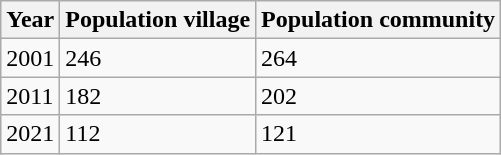<table class="wikitable">
<tr>
<th>Year</th>
<th>Population village</th>
<th>Population community</th>
</tr>
<tr>
<td>2001</td>
<td>246</td>
<td>264</td>
</tr>
<tr>
<td>2011</td>
<td>182</td>
<td>202</td>
</tr>
<tr>
<td>2021</td>
<td>112</td>
<td>121</td>
</tr>
</table>
